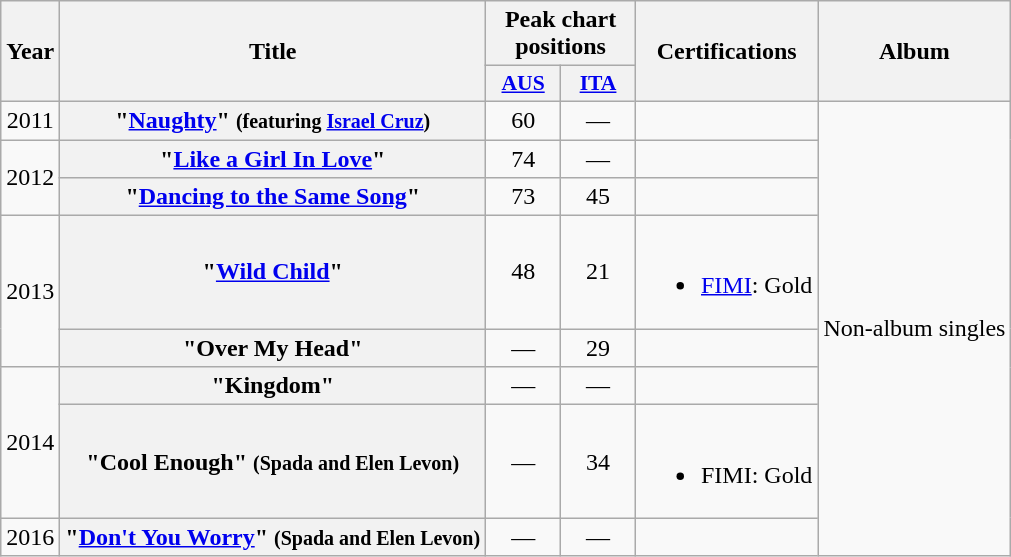<table class="wikitable plainrowheaders" style="text-align:center;">
<tr>
<th scope="col" rowspan="2">Year</th>
<th scope="col" rowspan="2">Title</th>
<th scope="col" colspan="2">Peak chart positions</th>
<th scope="col" rowspan="2">Certifications</th>
<th scope="col" rowspan="2">Album</th>
</tr>
<tr>
<th style="width:3em; font-size:90%"><a href='#'>AUS</a><br></th>
<th style="width:3em; font-size:90%"><a href='#'>ITA</a><br></th>
</tr>
<tr>
<td>2011</td>
<th scope="row">"<a href='#'>Naughty</a>" <small>(featuring <a href='#'>Israel Cruz</a>)</small></th>
<td>60</td>
<td>—</td>
<td></td>
<td rowspan="8">Non-album singles</td>
</tr>
<tr>
<td rowspan="2">2012</td>
<th scope="row">"<a href='#'>Like a Girl In Love</a>"</th>
<td>74</td>
<td>—</td>
<td></td>
</tr>
<tr>
<th scope="row">"<a href='#'>Dancing to the Same Song</a>"</th>
<td>73</td>
<td>45</td>
<td></td>
</tr>
<tr>
<td rowspan="2">2013</td>
<th scope="row">"<a href='#'>Wild Child</a>"</th>
<td>48</td>
<td>21</td>
<td><br><ul><li><a href='#'>FIMI</a>: Gold</li></ul></td>
</tr>
<tr>
<th scope="row">"Over My Head"</th>
<td>—</td>
<td>29</td>
<td></td>
</tr>
<tr>
<td rowspan="2">2014</td>
<th scope="row">"Kingdom"</th>
<td>—</td>
<td>—</td>
<td></td>
</tr>
<tr>
<th scope="row">"Cool Enough" <small>(Spada and Elen Levon)</small></th>
<td>—</td>
<td>34</td>
<td><br><ul><li>FIMI: Gold</li></ul></td>
</tr>
<tr>
<td>2016</td>
<th scope="row">"<a href='#'>Don't You Worry</a>" <small>(Spada and Elen Levon)</small></th>
<td>—</td>
<td>—</td>
<td></td>
</tr>
</table>
